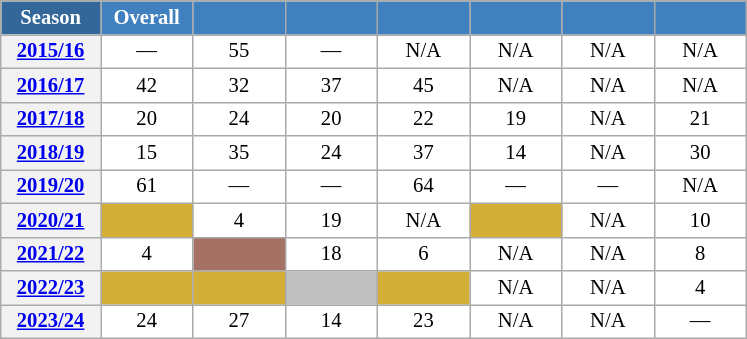<table class="wikitable" style="font-size:86%; text-align:center; border:grey solid 1px; border-collapse:collapse; background:#ffffff;">
<tr>
<th style="background-color:#369; color:white; width:60px;"> Season </th>
<th style="background-color:#4180be; color:white; width:55px;">Overall</th>
<th style="background-color:#4180be; color:white; width:55px;"></th>
<th style="background-color:#4180be; color:white; width:55px;"></th>
<th style="background-color:#4180be; color:white; width:55px;"></th>
<th style="background-color:#4180be; color:white; width:55px;"></th>
<th style="background-color:#4180be; color:white; width:55px;"></th>
<th style="background-color:#4180be; color:white; width:55px;"></th>
</tr>
<tr>
<th scope=row align=center><a href='#'>2015/16</a></th>
<td align=center>—</td>
<td align=center>55</td>
<td align=center>—</td>
<td align=center>N/A</td>
<td align=center>N/A</td>
<td align=center>N/A</td>
<td align=center>N/A</td>
</tr>
<tr>
<th scope=row align=center><a href='#'>2016/17</a></th>
<td align=center>42</td>
<td align=center>32</td>
<td align=center>37</td>
<td align=center>45</td>
<td align=center>N/A</td>
<td align=center>N/A</td>
<td align=center>N/A</td>
</tr>
<tr>
<th scope=row align=center><a href='#'>2017/18</a></th>
<td align=center>20</td>
<td align=center>24</td>
<td align=center>20</td>
<td align=center>22</td>
<td align=center>19</td>
<td align=center>N/A</td>
<td align=center>21</td>
</tr>
<tr>
<th scope=row align=center><a href='#'>2018/19</a></th>
<td align=center>15</td>
<td align=center>35</td>
<td align=center>24</td>
<td align=center>37</td>
<td align=center>14</td>
<td align=center>N/A</td>
<td align=center>30</td>
</tr>
<tr>
<th scope=row align=center><a href='#'>2019/20</a></th>
<td align=center>61</td>
<td align=center>—</td>
<td align=center>—</td>
<td align=center>64</td>
<td align=center>—</td>
<td align=center>—</td>
<td align=center>N/A</td>
</tr>
<tr>
<th scope=row align=center><a href='#'>2020/21</a></th>
<td style="text-align:center; background:#d4af37;"></td>
<td align=center>4</td>
<td align=center>19</td>
<td align=center>N/A</td>
<td style="text-align:center; background:#d4af37;"></td>
<td align=center>N/A</td>
<td align=center>10</td>
</tr>
<tr>
<th scope=row align=center><a href='#'>2021/22</a></th>
<td align=center>4</td>
<td align=center bgcolor=#a57164></td>
<td align=center>18</td>
<td align="center">6</td>
<td align=center>N/A</td>
<td align=center>N/A</td>
<td align=center>8</td>
</tr>
<tr>
<th scope=row align=center><a href='#'>2022/23</a></th>
<td align="center" bgcolor="#D4AF37"></td>
<td align="center" bgcolor="#D4AF37"></td>
<td align="center" bgcolor=silver></td>
<td align="center" bgcolor="#D4AF37"></td>
<td align=center>N/A</td>
<td align=center>N/A</td>
<td align=center>4</td>
</tr>
<tr>
<th scope=row align=center><a href='#'>2023/24</a></th>
<td align="center">24</td>
<td align="center">27</td>
<td align="center">14</td>
<td align="center">23</td>
<td align=center>N/A</td>
<td align=center>N/A</td>
<td align=center>—</td>
</tr>
</table>
